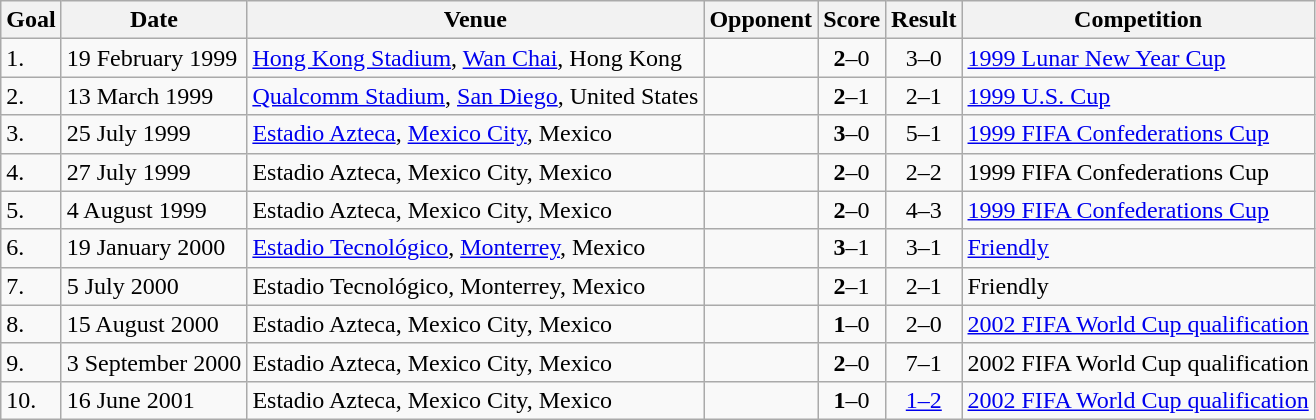<table class="wikitable plainrowheaders sortable">
<tr>
<th>Goal</th>
<th>Date</th>
<th>Venue</th>
<th>Opponent</th>
<th>Score</th>
<th>Result</th>
<th>Competition</th>
</tr>
<tr>
<td>1.</td>
<td>19 February 1999</td>
<td><a href='#'>Hong Kong Stadium</a>, <a href='#'>Wan Chai</a>, Hong Kong</td>
<td></td>
<td align=center><strong>2</strong>–0</td>
<td align=center>3–0</td>
<td><a href='#'>1999 Lunar New Year Cup</a></td>
</tr>
<tr>
<td>2.</td>
<td>13 March 1999</td>
<td><a href='#'>Qualcomm Stadium</a>, <a href='#'>San Diego</a>, United States</td>
<td></td>
<td align=center><strong>2</strong>–1</td>
<td align=center>2–1</td>
<td><a href='#'>1999 U.S. Cup</a></td>
</tr>
<tr>
<td>3.</td>
<td>25 July 1999</td>
<td><a href='#'>Estadio Azteca</a>, <a href='#'>Mexico City</a>, Mexico</td>
<td></td>
<td align=center><strong>3</strong>–0</td>
<td align=center>5–1</td>
<td><a href='#'>1999 FIFA Confederations Cup</a></td>
</tr>
<tr>
<td>4.</td>
<td>27 July 1999</td>
<td>Estadio Azteca, Mexico City, Mexico</td>
<td></td>
<td align=center><strong>2</strong>–0</td>
<td align=center>2–2</td>
<td>1999 FIFA Confederations Cup</td>
</tr>
<tr>
<td>5.</td>
<td>4 August 1999</td>
<td>Estadio Azteca, Mexico City, Mexico</td>
<td></td>
<td align=center><strong>2</strong>–0</td>
<td align=center>4–3</td>
<td><a href='#'>1999 FIFA Confederations Cup</a></td>
</tr>
<tr>
<td>6.</td>
<td>19 January 2000</td>
<td><a href='#'>Estadio Tecnológico</a>, <a href='#'>Monterrey</a>, Mexico</td>
<td></td>
<td align=center><strong>3</strong>–1</td>
<td align=center>3–1</td>
<td><a href='#'>Friendly</a></td>
</tr>
<tr>
<td>7.</td>
<td>5 July 2000</td>
<td>Estadio Tecnológico, Monterrey, Mexico</td>
<td></td>
<td align=center><strong>2</strong>–1</td>
<td align=center>2–1</td>
<td>Friendly</td>
</tr>
<tr>
<td>8.</td>
<td>15 August 2000</td>
<td>Estadio Azteca, Mexico City, Mexico</td>
<td></td>
<td align=center><strong>1</strong>–0</td>
<td align=center>2–0</td>
<td><a href='#'>2002 FIFA World Cup qualification</a></td>
</tr>
<tr>
<td>9.</td>
<td>3 September 2000</td>
<td>Estadio Azteca, Mexico City, Mexico</td>
<td></td>
<td align=center><strong>2</strong>–0</td>
<td align=center>7–1</td>
<td>2002 FIFA World Cup qualification</td>
</tr>
<tr>
<td>10.</td>
<td>16 June 2001</td>
<td>Estadio Azteca, Mexico City, Mexico</td>
<td></td>
<td align=center><strong>1</strong>–0</td>
<td align=center><a href='#'>1–2</a></td>
<td><a href='#'>2002 FIFA World Cup qualification</a></td>
</tr>
</table>
